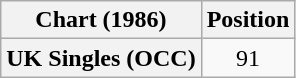<table class="wikitable plainrowheaders">
<tr>
<th>Chart (1986)</th>
<th>Position</th>
</tr>
<tr>
<th scope="row">UK Singles (OCC)</th>
<td align="center">91</td>
</tr>
</table>
